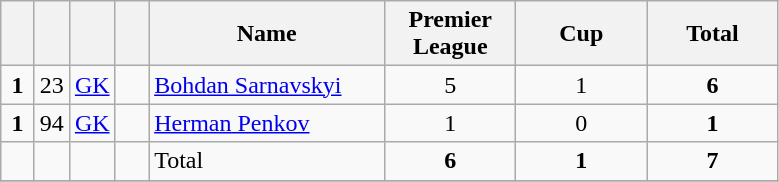<table class="wikitable" style="text-align:center">
<tr>
<th width=15></th>
<th width=15></th>
<th width=15></th>
<th width=15></th>
<th width=150>Name</th>
<th width=80><strong>Premier League</strong></th>
<th width=80><strong>Cup</strong></th>
<th width=80>Total</th>
</tr>
<tr>
<td><strong>1</strong></td>
<td>23</td>
<td><a href='#'>GK</a></td>
<td></td>
<td align=left><a href='#'>Bohdan Sarnavskyi</a></td>
<td>5</td>
<td>1</td>
<td><strong>6</strong></td>
</tr>
<tr>
<td><strong>1</strong></td>
<td>94</td>
<td><a href='#'>GK</a></td>
<td></td>
<td align=left><a href='#'>Herman Penkov</a></td>
<td>1</td>
<td>0</td>
<td><strong>1</strong></td>
</tr>
<tr>
<td></td>
<td></td>
<td></td>
<td></td>
<td align=left>Total</td>
<td><strong>6</strong></td>
<td><strong>1</strong></td>
<td><strong>7</strong></td>
</tr>
<tr>
</tr>
</table>
